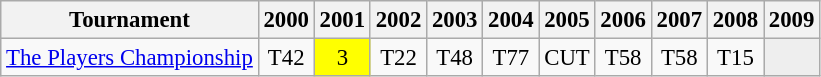<table class="wikitable" style="font-size:95%;text-align:center;">
<tr>
<th>Tournament</th>
<th>2000</th>
<th>2001</th>
<th>2002</th>
<th>2003</th>
<th>2004</th>
<th>2005</th>
<th>2006</th>
<th>2007</th>
<th>2008</th>
<th>2009</th>
</tr>
<tr>
<td align=left><a href='#'>The Players Championship</a></td>
<td>T42</td>
<td style="background:yellow;">3</td>
<td>T22</td>
<td>T48</td>
<td>T77</td>
<td>CUT</td>
<td>T58</td>
<td>T58</td>
<td>T15</td>
<td style="background:#eeeeee;"></td>
</tr>
</table>
